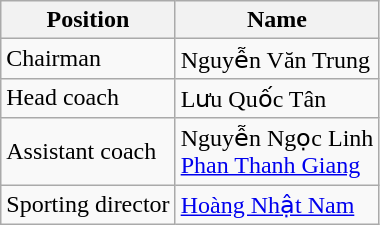<table class="wikitable">
<tr>
<th>Position</th>
<th>Name</th>
</tr>
<tr>
<td>Chairman</td>
<td> Nguyễn Văn Trung</td>
</tr>
<tr>
<td>Head coach</td>
<td> Lưu Quốc Tân</td>
</tr>
<tr>
<td>Assistant coach</td>
<td> Nguyễn Ngọc Linh<br> <a href='#'>Phan Thanh Giang</a></td>
</tr>
<tr>
<td>Sporting director</td>
<td> <a href='#'>Hoàng Nhật Nam</a></td>
</tr>
</table>
